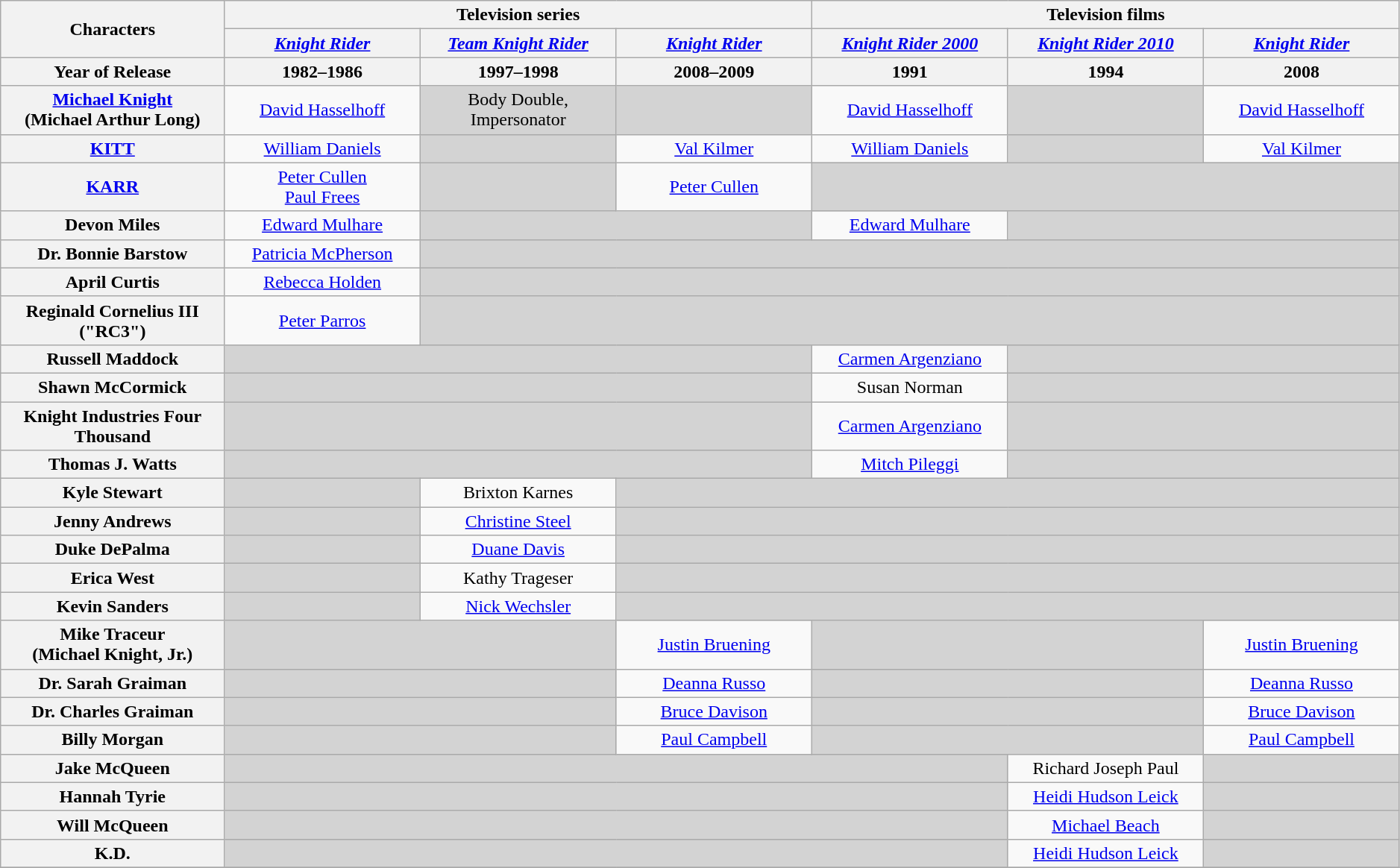<table class="wikitable" style="text-align:center" width=99%>
<tr>
<th rowspan="2" width="16%">Characters</th>
<th colspan="3" align="center">Television series</th>
<th colspan="3" align="center">Television films</th>
</tr>
<tr>
<th align="center" width="14%"><em><a href='#'>Knight Rider</a></em></th>
<th align="center" width="14%"><em><a href='#'>Team Knight Rider</a></em></th>
<th align="center" width="14%"><em><a href='#'>Knight Rider</a></em></th>
<th align="center" width="14%"><em><a href='#'>Knight Rider 2000</a></em></th>
<th align="center" width="14%"><em><a href='#'>Knight Rider 2010</a></em></th>
<th align="center" width="14%"><em><a href='#'>Knight Rider</a></em></th>
</tr>
<tr>
<th><strong>Year of Release</strong></th>
<th colspan="1" align="center"><strong>1982–1986</strong></th>
<th colspan="1" align="center"><strong>1997–1998</strong></th>
<th colspan="1" align="center"><strong>2008–2009</strong></th>
<th colspan="1" align="center"><strong>1991</strong></th>
<th colspan="1" align="center"><strong>1994</strong></th>
<th colspan="1" align="center"><strong>2008</strong></th>
</tr>
<tr>
<th><a href='#'>Michael Knight</a><br>(Michael Arthur Long)</th>
<td><a href='#'>David Hasselhoff</a></td>
<td colspan="1" style="background-color:lightgrey;">Body Double, Impersonator</td>
<td colspan="1" style="background-color:lightgrey;"> </td>
<td colspan="1"><a href='#'>David Hasselhoff</a></td>
<td colspan="1" style="background-color:lightgrey;"> </td>
<td colspan="1"><a href='#'>David Hasselhoff</a></td>
</tr>
<tr>
<th><a href='#'>KITT</a></th>
<td><a href='#'>William Daniels</a></td>
<td colspan="1" style="background-color:lightgrey;"> </td>
<td><a href='#'>Val Kilmer</a></td>
<td><a href='#'>William Daniels</a></td>
<td colspan="1" style="background-color:lightgrey;"> </td>
<td><a href='#'>Val Kilmer</a></td>
</tr>
<tr>
<th><a href='#'>KARR</a></th>
<td><a href='#'>Peter Cullen</a><br><a href='#'>Paul Frees</a></td>
<td colspan="1" style="background-color:lightgrey;"> </td>
<td><a href='#'>Peter Cullen</a></td>
<td colspan="3" style="background-color:lightgrey;"> </td>
</tr>
<tr>
<th>Devon Miles</th>
<td><a href='#'>Edward Mulhare</a></td>
<td colspan="2" style="background-color:lightgrey;"> </td>
<td><a href='#'>Edward Mulhare</a></td>
<td colspan="2" style="background-color:lightgrey;"> </td>
</tr>
<tr>
<th>Dr. Bonnie Barstow</th>
<td><a href='#'>Patricia McPherson</a></td>
<td colspan="5" style="background-color:lightgrey;"> </td>
</tr>
<tr>
<th>April Curtis</th>
<td><a href='#'>Rebecca Holden</a></td>
<td colspan="5" style="background-color:lightgrey;"> </td>
</tr>
<tr>
<th>Reginald Cornelius III ("RC3")</th>
<td><a href='#'>Peter Parros</a></td>
<td colspan="5" style="background-color:lightgrey;"> </td>
</tr>
<tr>
<th>Russell Maddock</th>
<td colspan="3" style="background-color:lightgrey;"> </td>
<td><a href='#'>Carmen Argenziano</a></td>
<td colspan="2" style="background-color:lightgrey;"> </td>
</tr>
<tr>
<th>Shawn McCormick</th>
<td colspan="3" style="background-color:lightgrey;"> </td>
<td>Susan Norman</td>
<td colspan="2" style="background-color:lightgrey;"> </td>
</tr>
<tr>
<th>Knight Industries Four Thousand</th>
<td colspan="3" style="background-color:lightgrey;"> </td>
<td><a href='#'>Carmen Argenziano</a></td>
<td colspan="2" style="background-color:lightgrey;"> </td>
</tr>
<tr>
<th>Thomas J. Watts</th>
<td colspan="3" style="background-color:lightgrey;"> </td>
<td><a href='#'>Mitch Pileggi</a></td>
<td colspan="2" style="background-color:lightgrey;"> </td>
</tr>
<tr>
<th>Kyle Stewart</th>
<td colspan="1" style="background-color:lightgrey;"> </td>
<td>Brixton Karnes</td>
<td colspan="4" style="background-color:lightgrey;"> </td>
</tr>
<tr>
<th>Jenny Andrews</th>
<td colspan="1" style="background-color:lightgrey;"> </td>
<td><a href='#'>Christine Steel</a></td>
<td colspan="4" style="background-color:lightgrey;"> </td>
</tr>
<tr>
<th>Duke DePalma</th>
<td colspan="1" style="background-color:lightgrey;"> </td>
<td><a href='#'>Duane Davis</a></td>
<td colspan="4" style="background-color:lightgrey;"> </td>
</tr>
<tr>
<th>Erica West</th>
<td colspan="1" style="background-color:lightgrey;"> </td>
<td>Kathy Trageser</td>
<td colspan="4" style="background-color:lightgrey;"> </td>
</tr>
<tr>
<th>Kevin Sanders</th>
<td colspan="1" style="background-color:lightgrey;"> </td>
<td><a href='#'>Nick Wechsler</a></td>
<td colspan="4" style="background-color:lightgrey;"> </td>
</tr>
<tr>
<th>Mike Traceur<br>(Michael Knight, Jr.)</th>
<td colspan="2" style="background-color:lightgrey;"> </td>
<td><a href='#'>Justin Bruening</a></td>
<td colspan="2" style="background-color:lightgrey;"> </td>
<td><a href='#'>Justin Bruening</a></td>
</tr>
<tr>
<th>Dr. Sarah Graiman</th>
<td colspan="2" style="background-color:lightgrey;"> </td>
<td><a href='#'>Deanna Russo</a></td>
<td colspan="2" style="background-color:lightgrey;"> </td>
<td><a href='#'>Deanna Russo</a></td>
</tr>
<tr>
<th>Dr. Charles Graiman</th>
<td colspan="2" style="background-color:lightgrey;"> </td>
<td><a href='#'>Bruce Davison</a></td>
<td colspan="2" style="background-color:lightgrey;"> </td>
<td><a href='#'>Bruce Davison</a></td>
</tr>
<tr>
<th>Billy Morgan</th>
<td colspan="2" style="background-color:lightgrey;"> </td>
<td><a href='#'>Paul Campbell</a></td>
<td colspan="2" style="background-color:lightgrey;"> </td>
<td><a href='#'>Paul Campbell</a></td>
</tr>
<tr>
<th>Jake McQueen</th>
<td colspan="4" style="background-color:lightgrey;"> </td>
<td>Richard Joseph Paul</td>
<td colspan="1" style="background-color:lightgrey;"> </td>
</tr>
<tr>
<th>Hannah Tyrie</th>
<td colspan="4" style="background-color:lightgrey;"> </td>
<td><a href='#'>Heidi Hudson Leick</a></td>
<td colspan="1" style="background-color:lightgrey;"> </td>
</tr>
<tr>
<th>Will McQueen</th>
<td colspan="4" style="background-color:lightgrey;"> </td>
<td><a href='#'>Michael Beach</a></td>
<td colspan="1" style="background-color:lightgrey;"> </td>
</tr>
<tr>
<th>K.D.</th>
<td colspan="4" style="background-color:lightgrey;"> </td>
<td><a href='#'>Heidi Hudson Leick</a></td>
<td colspan="1" style="background-color:lightgrey;"> </td>
</tr>
<tr>
</tr>
</table>
